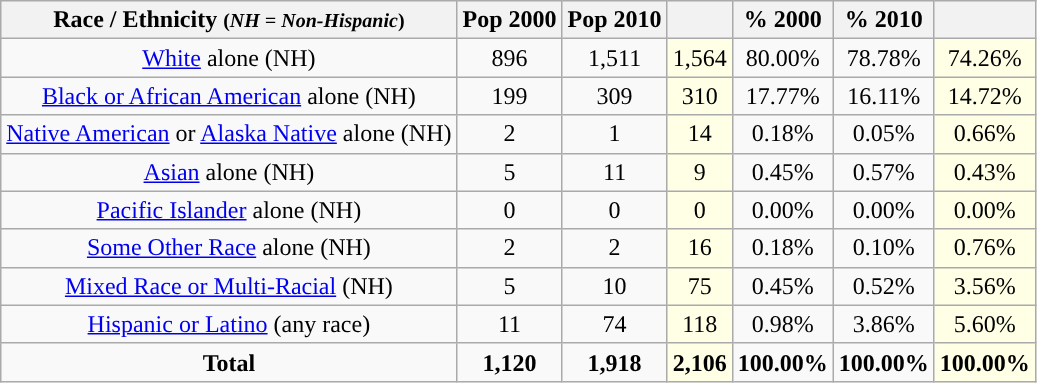<table class="wikitable" style="text-align:center;">
<tr>
<th>Race / Ethnicity <small>(<em>NH = Non-Hispanic</em>)</small></th>
<th>Pop 2000</th>
<th>Pop 2010</th>
<th></th>
<th>% 2000</th>
<th>% 2010</th>
<th></th>
</tr>
<tr>
<td><a href='#'>White</a> alone (NH)</td>
<td>896</td>
<td>1,511</td>
<td style='background: #ffffe6;'>1,564</td>
<td>80.00%</td>
<td>78.78%</td>
<td style='background: #ffffe6;'>74.26%</td>
</tr>
<tr>
<td><a href='#'>Black or African American</a> alone (NH)</td>
<td>199</td>
<td>309</td>
<td style='background: #ffffe6;'>310</td>
<td>17.77%</td>
<td>16.11%</td>
<td style='background: #ffffe6;'>14.72%</td>
</tr>
<tr>
<td><a href='#'>Native American</a> or <a href='#'>Alaska Native</a> alone (NH)</td>
<td>2</td>
<td>1</td>
<td style='background: #ffffe6;'>14</td>
<td>0.18%</td>
<td>0.05%</td>
<td style='background: #ffffe6;'>0.66%</td>
</tr>
<tr>
<td><a href='#'>Asian</a> alone (NH)</td>
<td>5</td>
<td>11</td>
<td style='background: #ffffe6;'>9</td>
<td>0.45%</td>
<td>0.57%</td>
<td style='background: #ffffe6;'>0.43%</td>
</tr>
<tr>
<td><a href='#'>Pacific Islander</a> alone (NH)</td>
<td>0</td>
<td>0</td>
<td style='background: #ffffe6;'>0</td>
<td>0.00%</td>
<td>0.00%</td>
<td style='background: #ffffe6;'>0.00%</td>
</tr>
<tr>
<td><a href='#'>Some Other Race</a> alone (NH)</td>
<td>2</td>
<td>2</td>
<td style='background: #ffffe6;'>16</td>
<td>0.18%</td>
<td>0.10%</td>
<td style='background: #ffffe6;'>0.76%</td>
</tr>
<tr>
<td><a href='#'>Mixed Race or Multi-Racial</a> (NH)</td>
<td>5</td>
<td>10</td>
<td style='background: #ffffe6;'>75</td>
<td>0.45%</td>
<td>0.52%</td>
<td style='background: #ffffe6;'>3.56%</td>
</tr>
<tr>
<td><a href='#'>Hispanic or Latino</a> (any race)</td>
<td>11</td>
<td>74</td>
<td style='background: #ffffe6;'>118</td>
<td>0.98%</td>
<td>3.86%</td>
<td style='background: #ffffe6;'>5.60%</td>
</tr>
<tr>
<td><strong>Total</strong></td>
<td><strong>1,120</strong></td>
<td><strong>1,918</strong></td>
<td style='background: #ffffe6;'><strong>2,106</strong></td>
<td><strong>100.00%</strong></td>
<td><strong>100.00%</strong></td>
<td style='background: #ffffe6;'><strong>100.00%</strong></td>
</tr>
</table>
